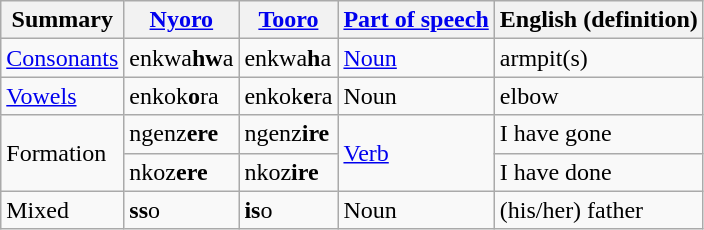<table class="wikitable">
<tr>
<th>Summary</th>
<th><a href='#'>Nyoro</a></th>
<th><a href='#'>Tooro</a></th>
<th><a href='#'>Part of speech</a></th>
<th>English (definition)</th>
</tr>
<tr>
<td><a href='#'>Consonants</a></td>
<td>enkwa<strong>hw</strong>a</td>
<td>enkwa<strong>h</strong>a</td>
<td><a href='#'>Noun</a></td>
<td>armpit(s)</td>
</tr>
<tr>
<td><a href='#'>Vowels</a></td>
<td>enkok<strong>o</strong>ra</td>
<td>enkok<strong>e</strong>ra</td>
<td>Noun</td>
<td>elbow</td>
</tr>
<tr>
<td rowspan="2">Formation</td>
<td>ngenz<strong>ere</strong></td>
<td>ngenz<strong>ire</strong></td>
<td rowspan="2"><a href='#'>Verb</a></td>
<td>I have gone</td>
</tr>
<tr>
<td>nkoz<strong>ere</strong></td>
<td>nkoz<strong>ire</strong></td>
<td>I have done</td>
</tr>
<tr>
<td>Mixed</td>
<td><strong>ss</strong>o</td>
<td><strong>is</strong>o</td>
<td>Noun</td>
<td>(his/her) father</td>
</tr>
</table>
